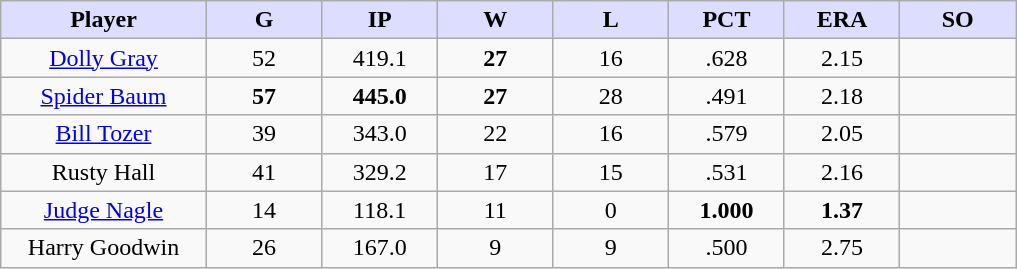<table class="wikitable sortable">
<tr>
<th style="background:#ddf; width:16%;">Player</th>
<th style="background:#ddf; width:9%;">G</th>
<th style="background:#ddf; width:9%;">IP</th>
<th style="background:#ddf; width:9%;">W</th>
<th style="background:#ddf; width:9%;">L</th>
<th style="background:#ddf; width:9%;">PCT</th>
<th style="background:#ddf; width:9%;">ERA</th>
<th style="background:#ddf; width:9%;">SO</th>
</tr>
<tr style="text-align:center;">
<td><a href='#'>Dolly Gray</a></td>
<td>52</td>
<td>419.1</td>
<td><strong>27</strong></td>
<td>16</td>
<td>.628</td>
<td>2.15</td>
<td></td>
</tr>
<tr style="text-align:center;">
<td><a href='#'>Spider Baum</a></td>
<td><strong>57</strong></td>
<td><strong>445.0</strong></td>
<td><strong>27</strong></td>
<td>28</td>
<td>.491</td>
<td>2.18</td>
<td></td>
</tr>
<tr style="text-align:center;">
<td><a href='#'>Bill Tozer</a></td>
<td>39</td>
<td>343.0</td>
<td>22</td>
<td>16</td>
<td>.579</td>
<td>2.05</td>
<td></td>
</tr>
<tr style="text-align:center;">
<td>Rusty Hall</td>
<td>41</td>
<td>329.2</td>
<td>17</td>
<td>15</td>
<td>.531</td>
<td>2.16</td>
<td></td>
</tr>
<tr style="text-align:center;">
<td><a href='#'>Judge Nagle</a></td>
<td>14</td>
<td>118.1</td>
<td>11</td>
<td>0</td>
<td><strong>1.000</strong></td>
<td><strong>1.37</strong></td>
<td></td>
</tr>
<tr style="text-align:center;">
<td>Harry Goodwin</td>
<td>26</td>
<td>167.0</td>
<td>9</td>
<td>9</td>
<td>.500</td>
<td>2.75</td>
<td></td>
</tr>
</table>
